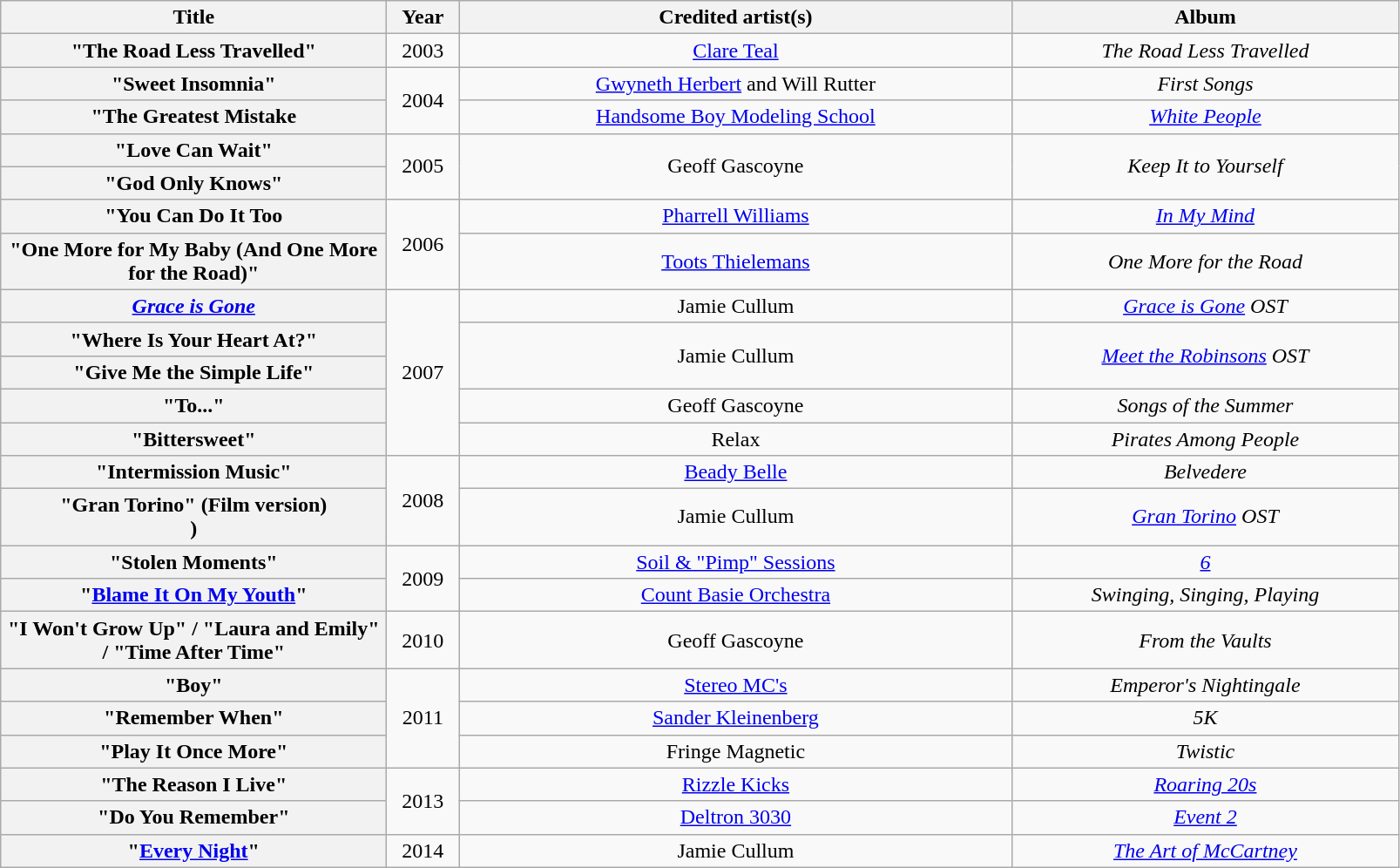<table class="wikitable plainrowheaders" style="text-align:center;">
<tr>
<th scope="col" style="width:18em;">Title</th>
<th scope="col" style="width:3em;">Year</th>
<th scope="col" style="width:26em;">Credited artist(s)</th>
<th scope="col" style="width:18em;">Album</th>
</tr>
<tr>
<th scope="row">"The Road Less Travelled"<br> </th>
<td>2003</td>
<td><a href='#'>Clare Teal</a></td>
<td><em>The Road Less Travelled</em></td>
</tr>
<tr>
<th scope="row">"Sweet Insomnia"<br> </th>
<td rowspan=2>2004</td>
<td><a href='#'>Gwyneth Herbert</a> and Will Rutter</td>
<td><em>First Songs</em></td>
</tr>
<tr>
<th scope="row">"The Greatest Mistake<br> </th>
<td><a href='#'>Handsome Boy Modeling School</a></td>
<td><em><a href='#'>White People</a></em></td>
</tr>
<tr>
<th scope="row">"Love Can Wait"<br> </th>
<td rowspan=2>2005</td>
<td rowspan=2>Geoff Gascoyne</td>
<td rowspan=2><em>Keep It to Yourself</em></td>
</tr>
<tr>
<th scope="row">"God Only Knows"<br> </th>
</tr>
<tr>
<th scope="row">"You Can Do It Too<br> </th>
<td rowspan=2>2006</td>
<td><a href='#'>Pharrell Williams</a></td>
<td><em><a href='#'>In My Mind</a></em></td>
</tr>
<tr>
<th scope="row">"One More for My Baby (And One More for the Road)"<br> </th>
<td><a href='#'>Toots Thielemans</a></td>
<td><em>One More for the Road</em></td>
</tr>
<tr>
<th scope="row"><em><a href='#'>Grace is Gone</a></em></th>
<td rowspan=5>2007</td>
<td>Jamie Cullum</td>
<td><em><a href='#'>Grace is Gone</a> OST</em></td>
</tr>
<tr>
<th scope="row">"Where Is Your Heart At?"</th>
<td rowspan=2>Jamie Cullum</td>
<td rowspan=2><em><a href='#'>Meet the Robinsons</a> OST</em></td>
</tr>
<tr>
<th scope="row">"Give Me the Simple Life"</th>
</tr>
<tr>
<th scope="row">"To..."<br> </th>
<td>Geoff Gascoyne</td>
<td><em>Songs of the Summer</em></td>
</tr>
<tr>
<th scope="row">"Bittersweet"<br> </th>
<td>Relax</td>
<td><em>Pirates Among People</em></td>
</tr>
<tr>
<th scope="row">"Intermission Music"<br> </th>
<td rowspan=2>2008</td>
<td><a href='#'>Beady Belle</a></td>
<td><em>Belvedere</em></td>
</tr>
<tr>
<th scope="row">"Gran Torino" (Film version)<br> )</th>
<td>Jamie Cullum</td>
<td><em><a href='#'>Gran Torino</a> OST</em></td>
</tr>
<tr>
<th scope="row">"Stolen Moments"<br> </th>
<td rowspan=2>2009</td>
<td><a href='#'>Soil & "Pimp" Sessions</a></td>
<td><em><a href='#'>6</a></em></td>
</tr>
<tr>
<th scope="row">"<a href='#'>Blame It On My Youth</a>"<br> </th>
<td><a href='#'>Count Basie Orchestra</a></td>
<td><em>Swinging, Singing, Playing</em></td>
</tr>
<tr>
<th scope="row">"I Won't Grow Up" / "Laura and Emily" / "Time After Time"<br> </th>
<td>2010</td>
<td>Geoff Gascoyne</td>
<td><em>From the Vaults</em></td>
</tr>
<tr>
<th scope="row">"Boy"<br> </th>
<td rowspan=3>2011</td>
<td><a href='#'>Stereo MC's</a></td>
<td><em>Emperor's Nightingale</em></td>
</tr>
<tr>
<th scope="row">"Remember When"<br> </th>
<td><a href='#'>Sander Kleinenberg</a></td>
<td><em>5K</em></td>
</tr>
<tr>
<th scope="row">"Play It Once More"<br> </th>
<td>Fringe Magnetic</td>
<td><em>Twistic</em></td>
</tr>
<tr>
<th scope="row">"The Reason I Live"<br> </th>
<td rowspan=2>2013</td>
<td><a href='#'>Rizzle Kicks</a></td>
<td><em><a href='#'>Roaring 20s</a></em></td>
</tr>
<tr>
<th scope="row">"Do You Remember"<br> </th>
<td><a href='#'>Deltron 3030</a></td>
<td><em><a href='#'>Event 2</a></em></td>
</tr>
<tr>
<th scope="row">"<a href='#'>Every Night</a>"</th>
<td>2014</td>
<td>Jamie Cullum</td>
<td><em><a href='#'>The Art of McCartney</a></em></td>
</tr>
</table>
